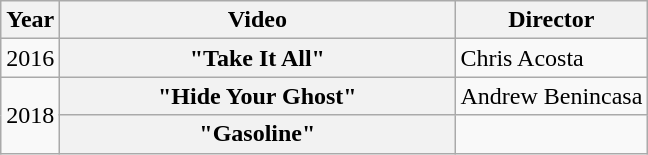<table class="wikitable plainrowheaders">
<tr>
<th>Year</th>
<th style="width:16em;">Video</th>
<th>Director</th>
</tr>
<tr>
<td>2016</td>
<th scope="row">"Take It All"</th>
<td>Chris Acosta</td>
</tr>
<tr>
<td rowspan="2">2018</td>
<th scope="row">"Hide Your Ghost"</th>
<td>Andrew Benincasa</td>
</tr>
<tr>
<th scope="row">"Gasoline"</th>
<td></td>
</tr>
</table>
